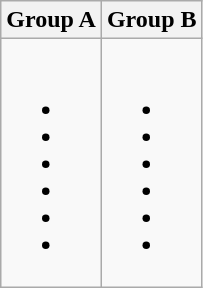<table class="wikitable">
<tr>
<th width="50%">Group A</th>
<th width="50%">Group B</th>
</tr>
<tr>
<td><br><ul><li></li><li></li><li></li><li></li><li></li><li></li></ul></td>
<td><br><ul><li></li><li></li><li></li><li></li><li></li><li></li></ul></td>
</tr>
</table>
